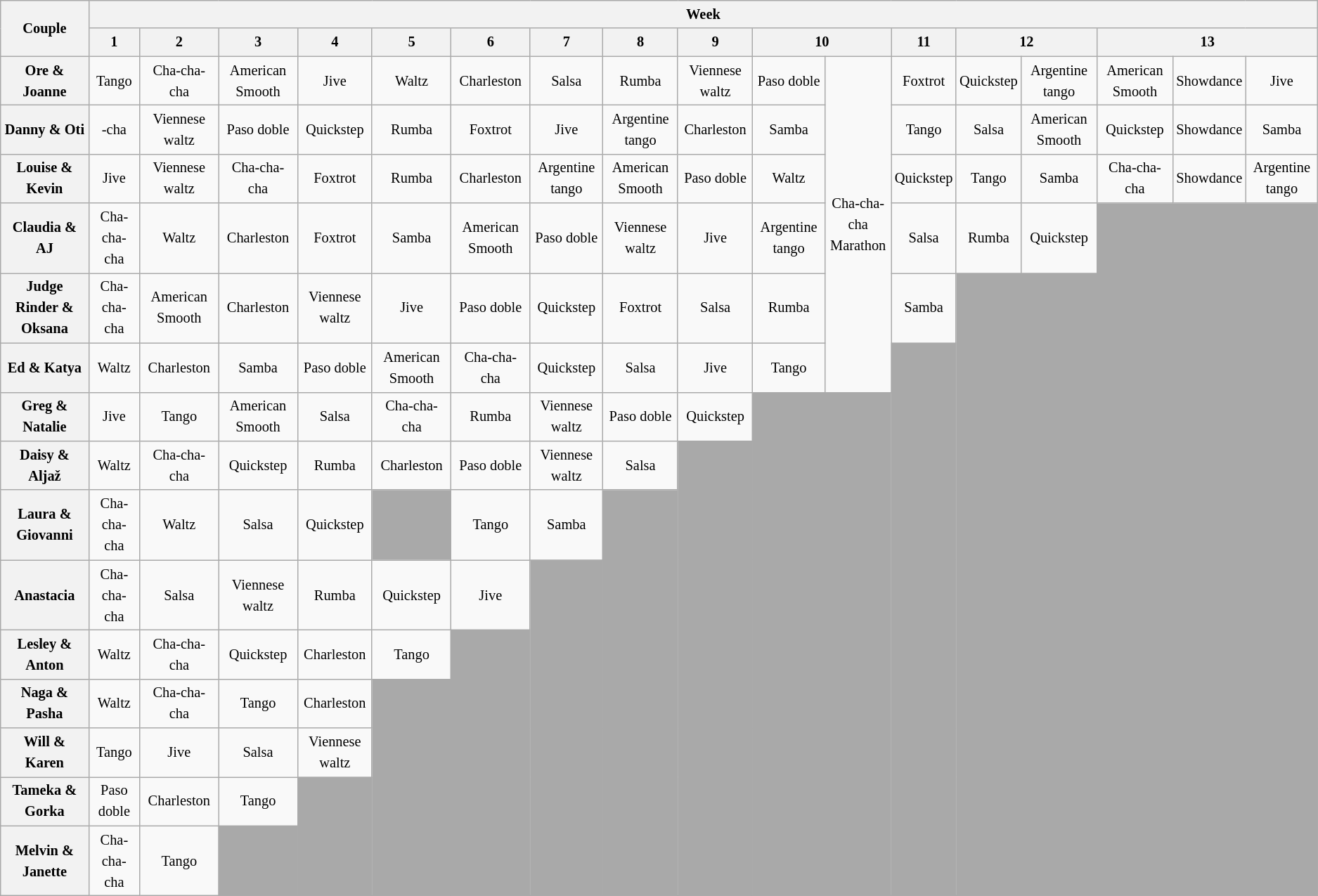<table class="wikitable unsortable" style="text-align:center; font-size:85%; line-height:20px">
<tr>
<th rowspan="2">Couple</th>
<th colspan="17">Week</th>
</tr>
<tr>
<th scope="col">1</th>
<th scope="col">2</th>
<th scope="col">3</th>
<th scope="col">4</th>
<th scope="col">5</th>
<th scope="col">6</th>
<th scope="col">7</th>
<th scope="col">8</th>
<th scope="col">9</th>
<th scope="col" colspan="2">10</th>
<th scope="col">11</th>
<th scope="col" colspan="2">12</th>
<th scope="col" colspan="3">13</th>
</tr>
<tr>
<th scope="row">Ore & Joanne</th>
<td>Tango</td>
<td>Cha-cha-cha</td>
<td>American Smooth</td>
<td>Jive</td>
<td>Waltz</td>
<td>Charleston</td>
<td>Salsa</td>
<td>Rumba</td>
<td>Viennese waltz</td>
<td>Paso doble</td>
<td rowspan="6">Cha-cha-cha<br>Marathon</td>
<td>Foxtrot</td>
<td>Quickstep</td>
<td>Argentine tango</td>
<td>American Smooth</td>
<td>Showdance</td>
<td>Jive</td>
</tr>
<tr>
<th scope="row">Danny & Oti</th>
<td>-cha</td>
<td>Viennese waltz</td>
<td>Paso doble</td>
<td>Quickstep</td>
<td>Rumba</td>
<td>Foxtrot</td>
<td>Jive</td>
<td>Argentine tango</td>
<td>Charleston</td>
<td>Samba</td>
<td>Tango</td>
<td>Salsa</td>
<td>American Smooth</td>
<td>Quickstep</td>
<td>Showdance</td>
<td>Samba</td>
</tr>
<tr>
<th scope="row">Louise & Kevin</th>
<td>Jive</td>
<td>Viennese waltz</td>
<td>Cha-cha-cha</td>
<td>Foxtrot</td>
<td>Rumba</td>
<td>Charleston</td>
<td>Argentine tango</td>
<td>American Smooth</td>
<td>Paso doble</td>
<td>Waltz</td>
<td>Quickstep</td>
<td>Tango</td>
<td>Samba</td>
<td>Cha-cha-cha</td>
<td>Showdance</td>
<td>Argentine tango</td>
</tr>
<tr>
<th scope="row">Claudia & AJ</th>
<td>Cha-cha-cha</td>
<td>Waltz</td>
<td>Charleston</td>
<td>Foxtrot</td>
<td>Samba</td>
<td>American Smooth</td>
<td>Paso doble</td>
<td>Viennese waltz</td>
<td>Jive</td>
<td>Argentine tango</td>
<td>Salsa</td>
<td>Rumba</td>
<td>Quickstep</td>
<td colspan="3" rowspan="12" bgcolor="darkgrey"></td>
</tr>
<tr>
<th scope="row">Judge Rinder & Oksana</th>
<td>Cha-cha-cha</td>
<td>American Smooth</td>
<td>Charleston</td>
<td>Viennese waltz</td>
<td>Jive</td>
<td>Paso doble</td>
<td>Quickstep</td>
<td>Foxtrot</td>
<td>Salsa</td>
<td>Rumba</td>
<td>Samba</td>
<td colspan="2" rowspan="11" bgcolor="darkgrey"></td>
</tr>
<tr>
<th scope="row">Ed & Katya</th>
<td>Waltz</td>
<td>Charleston</td>
<td>Samba</td>
<td>Paso doble</td>
<td>American Smooth</td>
<td>Cha-cha-cha</td>
<td>Quickstep</td>
<td>Salsa</td>
<td>Jive</td>
<td>Tango</td>
<td rowspan="10" bgcolor="darkgrey"></td>
</tr>
<tr>
<th scope="row">Greg & Natalie</th>
<td>Jive</td>
<td>Tango</td>
<td>American Smooth</td>
<td>Salsa</td>
<td>Cha-cha-cha</td>
<td>Rumba</td>
<td>Viennese waltz</td>
<td>Paso doble</td>
<td>Quickstep</td>
<td colspan="2" rowspan="9" bgcolor="darkgrey"></td>
</tr>
<tr>
<th scope="row">Daisy & Aljaž</th>
<td>Waltz</td>
<td>Cha-cha-cha</td>
<td>Quickstep</td>
<td>Rumba</td>
<td>Charleston</td>
<td>Paso doble</td>
<td>Viennese waltz</td>
<td>Salsa</td>
<td rowspan="8" bgcolor="darkgrey"></td>
</tr>
<tr>
<th scope="row">Laura & Giovanni</th>
<td>Cha-cha-cha</td>
<td>Waltz</td>
<td>Salsa</td>
<td>Quickstep</td>
<td bgcolor="darkgray"></td>
<td>Tango</td>
<td>Samba</td>
<td rowspan="7" bgcolor="darkgrey"></td>
</tr>
<tr>
<th scope="row">Anastacia </th>
<td>Cha-cha-cha</td>
<td>Salsa</td>
<td>Viennese waltz</td>
<td>Rumba</td>
<td>Quickstep</td>
<td>Jive</td>
<td rowspan="6" bgcolor="darkgrey"></td>
</tr>
<tr>
<th scope="row">Lesley & Anton</th>
<td>Waltz</td>
<td>Cha-cha-cha</td>
<td>Quickstep</td>
<td>Charleston</td>
<td>Tango</td>
<td rowspan="5" bgcolor="darkgrey"></td>
</tr>
<tr>
<th scope="row">Naga & Pasha</th>
<td>Waltz</td>
<td>Cha-cha-cha</td>
<td>Tango</td>
<td>Charleston</td>
<td rowspan="4" bgcolor="darkgrey"></td>
</tr>
<tr>
<th scope="row">Will & Karen</th>
<td>Tango</td>
<td>Jive</td>
<td>Salsa</td>
<td>Viennese waltz</td>
</tr>
<tr>
<th scope="row">Tameka & Gorka</th>
<td>Paso doble</td>
<td>Charleston</td>
<td>Tango</td>
<td rowspan="2" bgcolor="darkgrey"></td>
</tr>
<tr>
<th scope="row">Melvin & Janette</th>
<td>Cha-cha-cha</td>
<td>Tango</td>
<td bgcolor="darkgrey"></td>
</tr>
</table>
